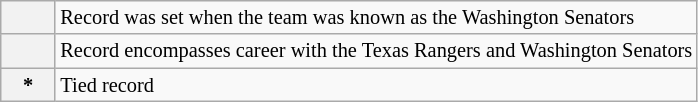<table class="wikitable plainrowheaders" style="font-size:85%">
<tr>
<th scope="row" style="text-align:center;" col width="30px"></th>
<td>Record was set when the team was known as the Washington Senators</td>
</tr>
<tr>
<th scope="row" style="text-align:center"></th>
<td>Record encompasses career with the Texas Rangers and Washington Senators</td>
</tr>
<tr>
<th scope="row" style="text-align:center">*</th>
<td>Tied record</td>
</tr>
</table>
